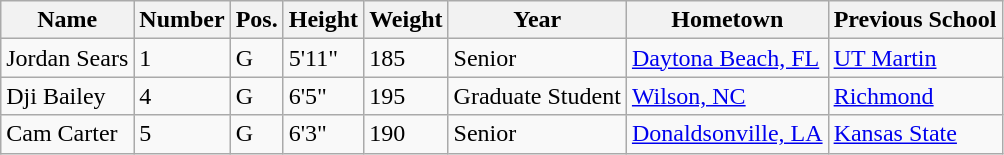<table class="wikitable sortable" border="1">
<tr>
<th>Name</th>
<th>Number</th>
<th>Pos.</th>
<th>Height</th>
<th>Weight</th>
<th>Year</th>
<th>Hometown</th>
<th class="unsortable">Previous School</th>
</tr>
<tr>
<td>Jordan Sears</td>
<td>1</td>
<td>G</td>
<td>5'11"</td>
<td>185</td>
<td>Senior</td>
<td><a href='#'>Daytona Beach, FL</a></td>
<td><a href='#'>UT Martin</a></td>
</tr>
<tr>
<td>Dji Bailey</td>
<td>4</td>
<td>G</td>
<td>6'5"</td>
<td>195</td>
<td>Graduate Student</td>
<td><a href='#'>Wilson, NC</a></td>
<td><a href='#'>Richmond</a></td>
</tr>
<tr>
<td>Cam Carter</td>
<td>5</td>
<td>G</td>
<td>6'3"</td>
<td>190</td>
<td>Senior</td>
<td><a href='#'>Donaldsonville, LA</a></td>
<td><a href='#'>Kansas State</a></td>
</tr>
</table>
